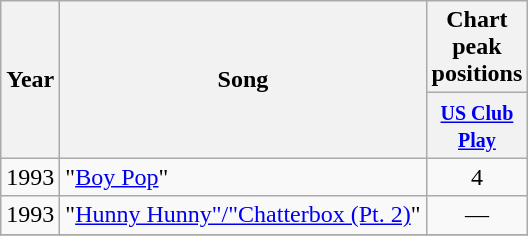<table class="wikitable">
<tr>
<th rowspan="2">Year</th>
<th rowspan="2">Song</th>
<th colspan="1">Chart peak positions</th>
</tr>
<tr>
<th width="55"><small><a href='#'>US Club Play</a></small></th>
</tr>
<tr>
<td align="center">1993</td>
<td>"<a href='#'>Boy Pop</a>"</td>
<td align="center">4</td>
</tr>
<tr>
<td align="center">1993</td>
<td>"<a href='#'>Hunny Hunny"/"Chatterbox (Pt. 2)</a>"</td>
<td align="center">—</td>
</tr>
<tr>
</tr>
</table>
